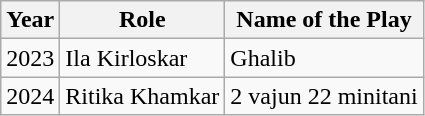<table class="wikitable">
<tr>
<th>Year</th>
<th>Role</th>
<th>Name of the Play</th>
</tr>
<tr>
<td>2023</td>
<td>Ila Kirloskar</td>
<td>Ghalib </td>
</tr>
<tr>
<td>2024</td>
<td>Ritika Khamkar</td>
<td>2 vajun 22 minitani</td>
</tr>
</table>
